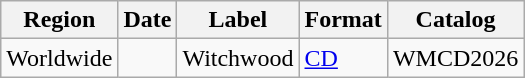<table class="wikitable">
<tr>
<th>Region</th>
<th>Date</th>
<th>Label</th>
<th>Format</th>
<th>Catalog</th>
</tr>
<tr>
<td>Worldwide</td>
<td></td>
<td>Witchwood</td>
<td><a href='#'>CD</a></td>
<td>WMCD2026</td>
</tr>
</table>
